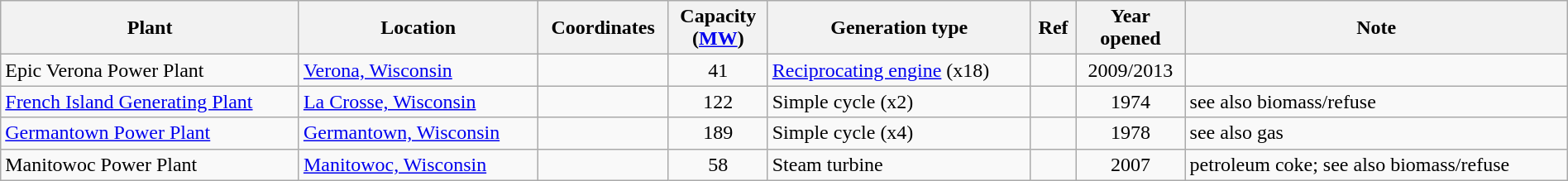<table class="wikitable sortable" width="100%">
<tr>
<th>Plant</th>
<th>Location</th>
<th>Coordinates</th>
<th>Capacity<br>(<a href='#'>MW</a>)</th>
<th>Generation type</th>
<th>Ref</th>
<th>Year<br>opened</th>
<th>Note</th>
</tr>
<tr>
<td>Epic Verona Power Plant</td>
<td><a href='#'>Verona, Wisconsin</a></td>
<td></td>
<td align="center">41</td>
<td><a href='#'>Reciprocating engine</a> (x18)</td>
<td></td>
<td align="center">2009/2013</td>
<td></td>
</tr>
<tr>
<td><a href='#'>French Island Generating Plant</a></td>
<td><a href='#'>La Crosse, Wisconsin</a></td>
<td></td>
<td align="center">122</td>
<td>Simple cycle (x2)</td>
<td></td>
<td align="center">1974</td>
<td>see also biomass/refuse</td>
</tr>
<tr>
<td><a href='#'>Germantown Power Plant</a></td>
<td><a href='#'>Germantown, Wisconsin</a></td>
<td></td>
<td align="center">189</td>
<td>Simple cycle (x4)</td>
<td></td>
<td align="center">1978</td>
<td>see also gas</td>
</tr>
<tr>
<td>Manitowoc Power Plant</td>
<td><a href='#'>Manitowoc, Wisconsin</a></td>
<td></td>
<td align="center">58</td>
<td>Steam turbine</td>
<td></td>
<td align="center">2007</td>
<td>petroleum coke; see also biomass/refuse</td>
</tr>
</table>
